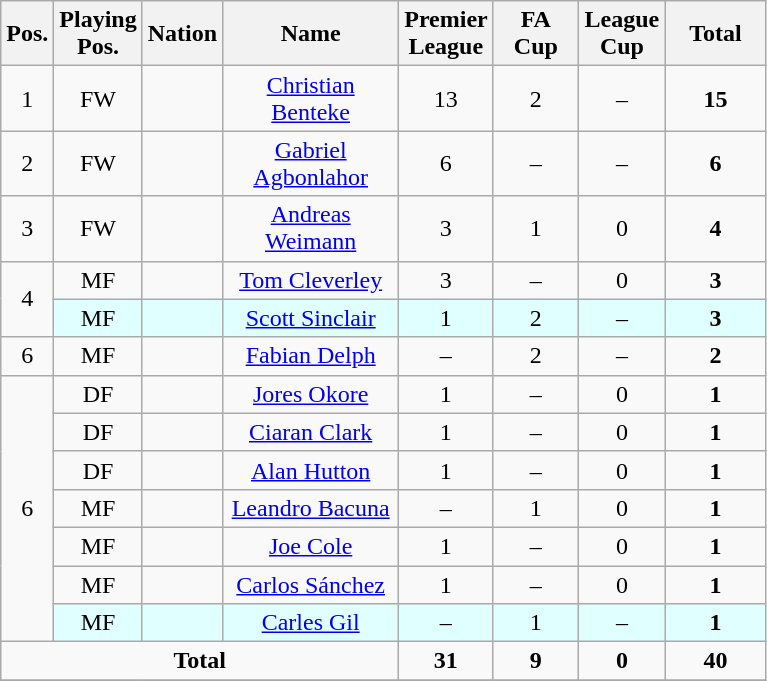<table class="wikitable sortable" style="font-size:100%; text-align:center">
<tr>
<th width=15>Pos.</th>
<th width=15>Playing Pos.</th>
<th width=15>Nation</th>
<th width=110>Name</th>
<th width=50>Premier League</th>
<th width=50>FA Cup</th>
<th width=50>League Cup</th>
<th width=60>Total</th>
</tr>
<tr>
<td>1</td>
<td>FW</td>
<td></td>
<td><a href='#'>Christian Benteke</a></td>
<td>13</td>
<td>2</td>
<td>–</td>
<td><strong>15</strong></td>
</tr>
<tr>
<td>2</td>
<td>FW</td>
<td></td>
<td><a href='#'>Gabriel Agbonlahor</a></td>
<td>6</td>
<td>–</td>
<td>–</td>
<td><strong>6</strong></td>
</tr>
<tr>
<td>3</td>
<td>FW</td>
<td></td>
<td><a href='#'>Andreas Weimann</a></td>
<td>3</td>
<td>1</td>
<td>0</td>
<td><strong>4</strong></td>
</tr>
<tr>
<td rowspan=2>4</td>
<td>MF</td>
<td></td>
<td><a href='#'>Tom Cleverley</a></td>
<td>3</td>
<td>–</td>
<td>0</td>
<td><strong>3</strong></td>
</tr>
<tr>
<td bgcolor="#E0FFFF">MF</td>
<td bgcolor="#E0FFFF"></td>
<td bgcolor="#E0FFFF"><a href='#'>Scott Sinclair</a></td>
<td bgcolor="#E0FFFF">1</td>
<td bgcolor="#E0FFFF">2</td>
<td bgcolor="#E0FFFF">–</td>
<td bgcolor="#E0FFFF"><strong>3</strong></td>
</tr>
<tr>
<td>6</td>
<td>MF</td>
<td></td>
<td><a href='#'>Fabian Delph</a></td>
<td>–</td>
<td>2</td>
<td>–</td>
<td><strong>2</strong></td>
</tr>
<tr>
<td rowspan=7>6</td>
<td>DF</td>
<td></td>
<td><a href='#'>Jores Okore</a></td>
<td>1</td>
<td>–</td>
<td>0</td>
<td><strong>1</strong></td>
</tr>
<tr>
<td>DF</td>
<td></td>
<td><a href='#'>Ciaran Clark</a></td>
<td>1</td>
<td>–</td>
<td>0</td>
<td><strong>1</strong></td>
</tr>
<tr>
<td>DF</td>
<td></td>
<td><a href='#'>Alan Hutton</a></td>
<td>1</td>
<td>–</td>
<td>0</td>
<td><strong>1</strong></td>
</tr>
<tr>
<td>MF</td>
<td></td>
<td><a href='#'>Leandro Bacuna</a></td>
<td>–</td>
<td>1</td>
<td>0</td>
<td><strong>1</strong></td>
</tr>
<tr>
<td>MF</td>
<td></td>
<td><a href='#'>Joe Cole</a></td>
<td>1</td>
<td>–</td>
<td>0</td>
<td><strong>1</strong></td>
</tr>
<tr>
<td>MF</td>
<td></td>
<td><a href='#'>Carlos Sánchez</a></td>
<td>1</td>
<td>–</td>
<td>0</td>
<td><strong>1</strong></td>
</tr>
<tr>
<td bgcolor="#E0FFFF">MF</td>
<td bgcolor="#E0FFFF"></td>
<td bgcolor="#E0FFFF"><a href='#'>Carles Gil</a></td>
<td bgcolor="#E0FFFF">–</td>
<td bgcolor="#E0FFFF">1</td>
<td bgcolor="#E0FFFF">–</td>
<td bgcolor="#E0FFFF"><strong>1</strong></td>
</tr>
<tr>
<td colspan=4><strong>Total</strong></td>
<td><strong>31</strong></td>
<td><strong>9</strong></td>
<td><strong>0</strong></td>
<td><strong>40</strong></td>
</tr>
<tr>
</tr>
</table>
